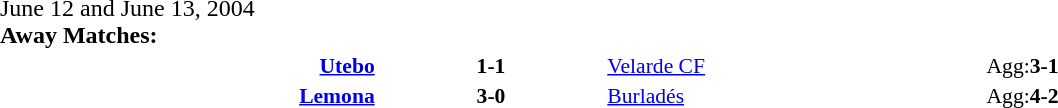<table width=100% cellspacing=1>
<tr>
<th width=20%></th>
<th width=12%></th>
<th width=20%></th>
<th></th>
</tr>
<tr>
<td>June 12 and June 13, 2004<br><strong>Away Matches:</strong></td>
</tr>
<tr style=font-size:90%>
<td align=right><strong><a href='#'>Utebo</a></strong></td>
<td align=center><strong>1-1</strong></td>
<td><a href='#'>Velarde CF</a></td>
<td>Agg:<strong>3-1</strong></td>
</tr>
<tr style=font-size:90%>
<td align=right><strong><a href='#'>Lemona</a></strong></td>
<td align=center><strong>3-0</strong></td>
<td><a href='#'>Burladés</a></td>
<td>Agg:<strong>4-2</strong></td>
</tr>
</table>
